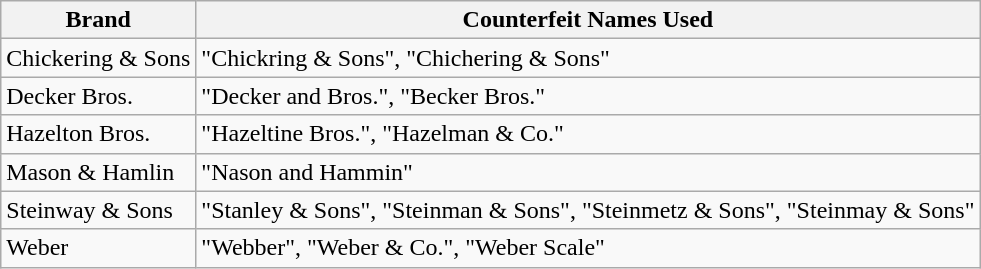<table class="wikitable">
<tr>
<th>Brand</th>
<th>Counterfeit Names Used</th>
</tr>
<tr>
<td>Chickering & Sons</td>
<td>"Chickring & Sons", "Chichering & Sons"</td>
</tr>
<tr>
<td>Decker Bros.</td>
<td>"Decker and Bros.", "Becker Bros."</td>
</tr>
<tr>
<td>Hazelton Bros.</td>
<td>"Hazeltine Bros.", "Hazelman & Co."</td>
</tr>
<tr>
<td>Mason & Hamlin</td>
<td>"Nason and Hammin"</td>
</tr>
<tr>
<td>Steinway & Sons</td>
<td>"Stanley & Sons", "Steinman & Sons", "Steinmetz & Sons", "Steinmay & Sons"</td>
</tr>
<tr>
<td>Weber</td>
<td>"Webber", "Weber & Co.", "Weber Scale"</td>
</tr>
</table>
